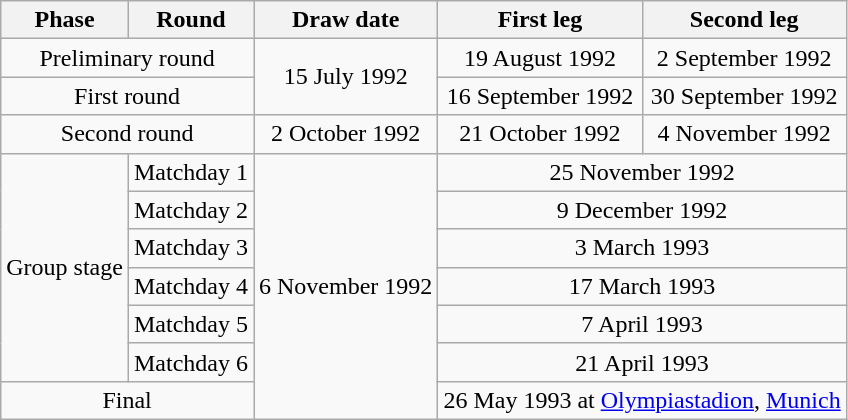<table class="wikitable" style="text-align:center">
<tr>
<th>Phase</th>
<th>Round</th>
<th>Draw date</th>
<th>First leg</th>
<th>Second leg</th>
</tr>
<tr>
<td colspan="2">Preliminary round</td>
<td rowspan="2">15 July 1992</td>
<td>19 August 1992</td>
<td>2 September 1992</td>
</tr>
<tr>
<td colspan="2">First round</td>
<td>16 September 1992</td>
<td>30 September 1992</td>
</tr>
<tr>
<td colspan="2">Second round</td>
<td>2 October 1992</td>
<td>21 October 1992</td>
<td>4 November 1992</td>
</tr>
<tr>
<td rowspan="6">Group stage</td>
<td>Matchday 1</td>
<td rowspan="7">6 November 1992</td>
<td colspan="2">25 November 1992</td>
</tr>
<tr>
<td>Matchday 2</td>
<td colspan="2">9 December 1992</td>
</tr>
<tr>
<td>Matchday 3</td>
<td colspan="2">3 March 1993</td>
</tr>
<tr>
<td>Matchday 4</td>
<td colspan="2">17 March 1993</td>
</tr>
<tr>
<td>Matchday 5</td>
<td colspan="2">7 April 1993</td>
</tr>
<tr>
<td>Matchday 6</td>
<td colspan="2">21 April 1993</td>
</tr>
<tr>
<td colspan="2">Final</td>
<td colspan="2">26 May 1993 at <a href='#'>Olympiastadion</a>, <a href='#'>Munich</a></td>
</tr>
</table>
